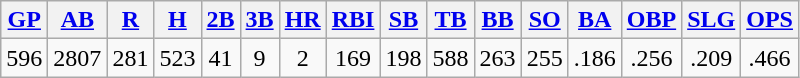<table class="wikitable">
<tr>
<th><a href='#'>GP</a></th>
<th><a href='#'>AB</a></th>
<th><a href='#'>R</a></th>
<th><a href='#'>H</a></th>
<th><a href='#'>2B</a></th>
<th><a href='#'>3B</a></th>
<th><a href='#'>HR</a></th>
<th><a href='#'>RBI</a></th>
<th><a href='#'>SB</a></th>
<th><a href='#'>TB</a></th>
<th><a href='#'>BB</a></th>
<th><a href='#'>SO</a></th>
<th><a href='#'>BA</a></th>
<th><a href='#'>OBP</a></th>
<th><a href='#'>SLG</a></th>
<th><a href='#'>OPS</a></th>
</tr>
<tr align=center>
<td>596</td>
<td>2807</td>
<td>281</td>
<td>523</td>
<td>41</td>
<td>9</td>
<td>2</td>
<td>169</td>
<td>198</td>
<td>588</td>
<td>263</td>
<td>255</td>
<td>.186</td>
<td>.256</td>
<td>.209</td>
<td>.466</td>
</tr>
</table>
